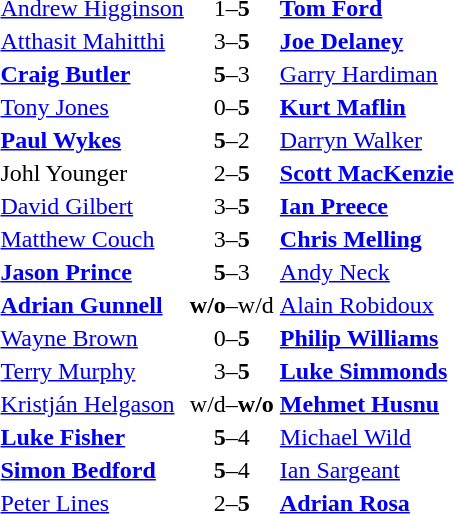<table>
<tr>
<td> <a href='#'>Andrew Higginson</a></td>
<td align="center">1–<strong>5</strong></td>
<td> <strong><a href='#'>Tom Ford</a></strong></td>
</tr>
<tr>
<td> <a href='#'>Atthasit Mahitthi</a></td>
<td align="center">3–<strong>5</strong></td>
<td> <strong><a href='#'>Joe Delaney</a></strong></td>
</tr>
<tr>
<td> <strong><a href='#'>Craig Butler</a></strong></td>
<td align="center"><strong>5</strong>–3</td>
<td> <a href='#'>Garry Hardiman</a></td>
</tr>
<tr>
<td> <a href='#'>Tony Jones</a></td>
<td align="center">0–<strong>5</strong></td>
<td> <strong><a href='#'>Kurt Maflin</a></strong></td>
</tr>
<tr>
<td> <strong><a href='#'>Paul Wykes</a></strong></td>
<td align="center"><strong>5</strong>–2</td>
<td> <a href='#'>Darryn Walker</a></td>
</tr>
<tr>
<td> Johl Younger</td>
<td align="center">2–<strong>5</strong></td>
<td> <strong><a href='#'>Scott MacKenzie</a></strong></td>
</tr>
<tr>
<td> <a href='#'>David Gilbert</a></td>
<td align="center">3–<strong>5</strong></td>
<td> <strong><a href='#'>Ian Preece</a></strong></td>
</tr>
<tr>
<td> <a href='#'>Matthew Couch</a></td>
<td align="center">3–<strong>5</strong></td>
<td> <strong><a href='#'>Chris Melling</a></strong></td>
</tr>
<tr>
<td> <strong><a href='#'>Jason Prince</a></strong></td>
<td align="center"><strong>5</strong>–3</td>
<td> <a href='#'>Andy Neck</a></td>
</tr>
<tr>
<td> <strong><a href='#'>Adrian Gunnell</a></strong></td>
<td align="center"><strong>w/o</strong>–w/d</td>
<td> <a href='#'>Alain Robidoux</a></td>
</tr>
<tr>
<td> <a href='#'>Wayne Brown</a></td>
<td align="center">0–<strong>5</strong></td>
<td> <strong><a href='#'>Philip Williams</a></strong></td>
</tr>
<tr>
<td> <a href='#'>Terry Murphy</a></td>
<td align="center">3–<strong>5</strong></td>
<td> <strong><a href='#'>Luke Simmonds</a></strong></td>
</tr>
<tr>
<td> <a href='#'>Kristján Helgason</a></td>
<td align="center">w/d–<strong>w/o</strong></td>
<td> <strong><a href='#'>Mehmet Husnu</a></strong></td>
</tr>
<tr>
<td> <strong><a href='#'>Luke Fisher</a></strong></td>
<td align="center"><strong>5</strong>–4</td>
<td> <a href='#'>Michael Wild</a></td>
</tr>
<tr>
<td> <strong><a href='#'>Simon Bedford</a></strong></td>
<td align="center"><strong>5</strong>–4</td>
<td> <a href='#'>Ian Sargeant</a></td>
</tr>
<tr>
<td> <a href='#'>Peter Lines</a></td>
<td align="center">2–<strong>5</strong></td>
<td> <strong><a href='#'>Adrian Rosa</a></strong></td>
</tr>
</table>
